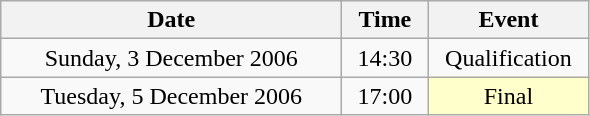<table class = "wikitable" style="text-align:center;">
<tr>
<th width=220>Date</th>
<th width=50>Time</th>
<th width=100>Event</th>
</tr>
<tr>
<td>Sunday, 3 December 2006</td>
<td>14:30</td>
<td>Qualification</td>
</tr>
<tr>
<td>Tuesday, 5 December 2006</td>
<td>17:00</td>
<td bgcolor=ffffcc>Final</td>
</tr>
</table>
